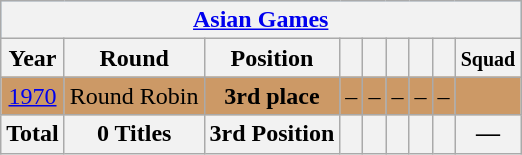<table class="wikitable" style="text-align: center;">
<tr bgcolor=#9acdff>
<th colspan=9><a href='#'>Asian Games</a></th>
</tr>
<tr>
<th>Year</th>
<th>Round</th>
<th>Position</th>
<th></th>
<th></th>
<th></th>
<th></th>
<th></th>
<th><small>Squad</small></th>
</tr>
<tr bgcolor=#cc9966>
<td> <a href='#'>1970</a></td>
<td>Round Robin</td>
<td><strong>3rd place</strong></td>
<td>–</td>
<td>–</td>
<td>–</td>
<td>–</td>
<td>–</td>
<td></td>
</tr>
<tr>
<th>Total</th>
<th>0 Titles</th>
<th>3rd Position</th>
<th></th>
<th></th>
<th></th>
<th></th>
<th></th>
<th>—</th>
</tr>
</table>
